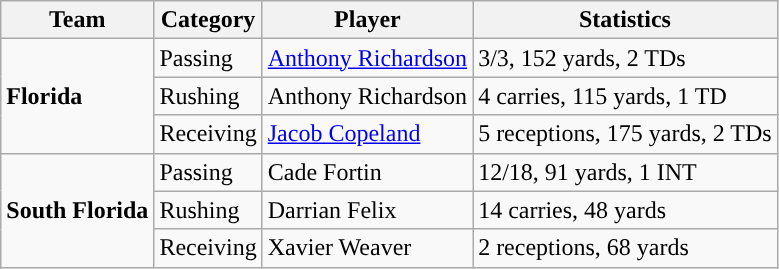<table class="wikitable" style="float: left;">
<tr>
<th>Team</th>
<th>Category</th>
<th>Player</th>
<th>Statistics</th>
</tr>
<tr>
<td rowspan=3><strong>Florida</strong></td>
<td>Passing</td>
<td><a href='#'>Anthony Richardson</a></td>
<td>3/3, 152 yards, 2 TDs</td>
</tr>
<tr>
<td>Rushing</td>
<td>Anthony Richardson</td>
<td>4 carries, 115 yards, 1 TD</td>
</tr>
<tr>
<td>Receiving</td>
<td><a href='#'>Jacob Copeland</a></td>
<td>5 receptions, 175 yards, 2 TDs</td>
</tr>
<tr>
<td rowspan=3><strong>South Florida</strong></td>
<td>Passing</td>
<td>Cade Fortin</td>
<td>12/18, 91 yards, 1 INT</td>
</tr>
<tr>
<td>Rushing</td>
<td>Darrian Felix</td>
<td>14 carries, 48 yards</td>
</tr>
<tr>
<td>Receiving</td>
<td>Xavier Weaver</td>
<td>2 receptions, 68 yards</td>
</tr>
</table>
